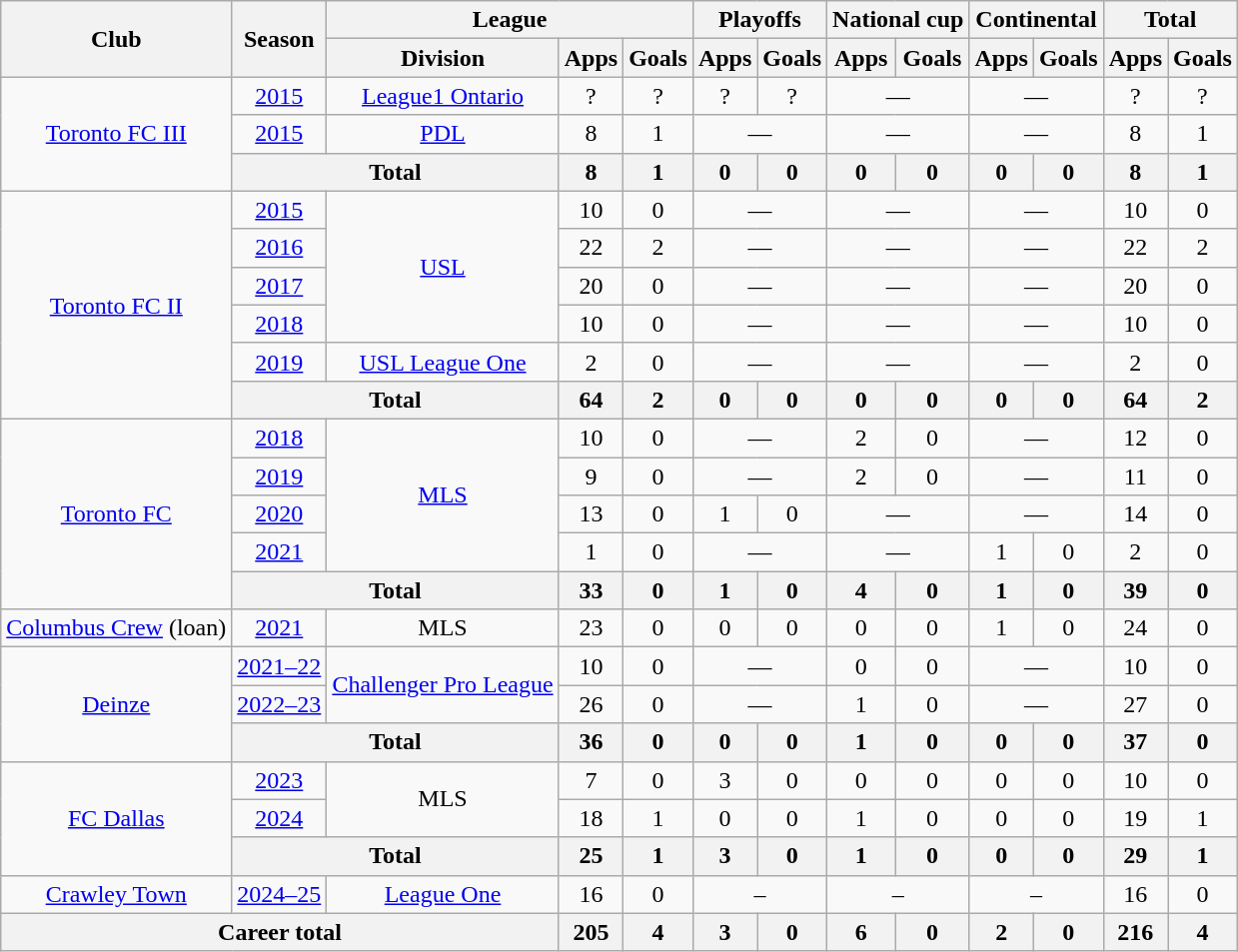<table class="wikitable" style="text-align: center;">
<tr>
<th rowspan="2">Club</th>
<th rowspan="2">Season</th>
<th colspan="3">League</th>
<th colspan="2">Playoffs</th>
<th colspan="2">National cup</th>
<th colspan="2">Continental</th>
<th colspan="2">Total</th>
</tr>
<tr>
<th>Division</th>
<th>Apps</th>
<th>Goals</th>
<th>Apps</th>
<th>Goals</th>
<th>Apps</th>
<th>Goals</th>
<th>Apps</th>
<th>Goals</th>
<th>Apps</th>
<th>Goals</th>
</tr>
<tr>
<td rowspan="3"><a href='#'>Toronto FC III</a></td>
<td><a href='#'>2015</a></td>
<td><a href='#'>League1 Ontario</a></td>
<td>?</td>
<td>?</td>
<td>?</td>
<td>?</td>
<td colspan="2">—</td>
<td colspan="2">—</td>
<td>?</td>
<td>?</td>
</tr>
<tr>
<td><a href='#'>2015</a></td>
<td><a href='#'>PDL</a></td>
<td>8</td>
<td>1</td>
<td colspan="2">—</td>
<td colspan="2">—</td>
<td colspan="2">—</td>
<td>8</td>
<td>1</td>
</tr>
<tr>
<th colspan="2">Total</th>
<th>8</th>
<th>1</th>
<th>0</th>
<th>0</th>
<th>0</th>
<th>0</th>
<th>0</th>
<th>0</th>
<th>8</th>
<th>1</th>
</tr>
<tr>
<td rowspan="6"><a href='#'>Toronto FC II</a></td>
<td><a href='#'>2015</a></td>
<td rowspan="4"><a href='#'>USL</a></td>
<td>10</td>
<td>0</td>
<td colspan="2">—</td>
<td colspan="2">—</td>
<td colspan="2">—</td>
<td>10</td>
<td>0</td>
</tr>
<tr>
<td><a href='#'>2016</a></td>
<td>22</td>
<td>2</td>
<td colspan="2">—</td>
<td colspan="2">—</td>
<td colspan="2">—</td>
<td>22</td>
<td>2</td>
</tr>
<tr>
<td><a href='#'>2017</a></td>
<td>20</td>
<td>0</td>
<td colspan="2">—</td>
<td colspan="2">—</td>
<td colspan="2">—</td>
<td>20</td>
<td>0</td>
</tr>
<tr>
<td><a href='#'>2018</a></td>
<td>10</td>
<td>0</td>
<td colspan="2">—</td>
<td colspan="2">—</td>
<td colspan="2">—</td>
<td>10</td>
<td>0</td>
</tr>
<tr>
<td><a href='#'>2019</a></td>
<td><a href='#'>USL League One</a></td>
<td>2</td>
<td>0</td>
<td colspan="2">—</td>
<td colspan="2">—</td>
<td colspan="2">—</td>
<td>2</td>
<td>0</td>
</tr>
<tr>
<th colspan="2">Total</th>
<th>64</th>
<th>2</th>
<th>0</th>
<th>0</th>
<th>0</th>
<th>0</th>
<th>0</th>
<th>0</th>
<th>64</th>
<th>2</th>
</tr>
<tr>
<td rowspan="5"><a href='#'>Toronto FC</a></td>
<td><a href='#'>2018</a></td>
<td rowspan="4"><a href='#'>MLS</a></td>
<td>10</td>
<td>0</td>
<td colspan="2">—</td>
<td>2</td>
<td>0</td>
<td colspan="2">—</td>
<td>12</td>
<td>0</td>
</tr>
<tr>
<td><a href='#'>2019</a></td>
<td>9</td>
<td>0</td>
<td colspan="2">—</td>
<td>2</td>
<td>0</td>
<td colspan="2">—</td>
<td>11</td>
<td>0</td>
</tr>
<tr>
<td><a href='#'>2020</a></td>
<td>13</td>
<td>0</td>
<td>1</td>
<td>0</td>
<td colspan="2">—</td>
<td colspan="2">—</td>
<td>14</td>
<td>0</td>
</tr>
<tr>
<td><a href='#'>2021</a></td>
<td>1</td>
<td>0</td>
<td colspan="2">—</td>
<td colspan="2">—</td>
<td>1</td>
<td>0</td>
<td>2</td>
<td>0</td>
</tr>
<tr>
<th colspan="2">Total</th>
<th>33</th>
<th>0</th>
<th>1</th>
<th>0</th>
<th>4</th>
<th>0</th>
<th>1</th>
<th>0</th>
<th>39</th>
<th>0</th>
</tr>
<tr>
<td><a href='#'>Columbus Crew</a> (loan)</td>
<td><a href='#'>2021</a></td>
<td>MLS</td>
<td>23</td>
<td>0</td>
<td>0</td>
<td>0</td>
<td>0</td>
<td>0</td>
<td>1</td>
<td>0</td>
<td>24</td>
<td>0</td>
</tr>
<tr>
<td rowspan="3"><a href='#'>Deinze</a></td>
<td><a href='#'>2021–22</a></td>
<td rowspan="2"><a href='#'>Challenger Pro League</a></td>
<td>10</td>
<td>0</td>
<td colspan="2">—</td>
<td>0</td>
<td>0</td>
<td colspan="2">—</td>
<td>10</td>
<td>0</td>
</tr>
<tr>
<td><a href='#'>2022–23</a></td>
<td>26</td>
<td>0</td>
<td colspan="2">—</td>
<td>1</td>
<td>0</td>
<td colspan="2">—</td>
<td>27</td>
<td>0</td>
</tr>
<tr>
<th colspan="2">Total</th>
<th>36</th>
<th>0</th>
<th>0</th>
<th>0</th>
<th>1</th>
<th>0</th>
<th>0</th>
<th>0</th>
<th>37</th>
<th>0</th>
</tr>
<tr>
<td rowspan="3"><a href='#'>FC Dallas</a></td>
<td><a href='#'>2023</a></td>
<td rowspan="2">MLS</td>
<td>7</td>
<td>0</td>
<td>3</td>
<td>0</td>
<td>0</td>
<td>0</td>
<td>0</td>
<td>0</td>
<td>10</td>
<td>0</td>
</tr>
<tr>
<td><a href='#'>2024</a></td>
<td>18</td>
<td>1</td>
<td>0</td>
<td>0</td>
<td>1</td>
<td>0</td>
<td>0</td>
<td>0</td>
<td>19</td>
<td>1</td>
</tr>
<tr>
<th colspan="2">Total</th>
<th>25</th>
<th>1</th>
<th>3</th>
<th>0</th>
<th>1</th>
<th>0</th>
<th>0</th>
<th>0</th>
<th>29</th>
<th>1</th>
</tr>
<tr>
<td><a href='#'>Crawley Town</a></td>
<td><a href='#'>2024–25</a></td>
<td><a href='#'>League One</a></td>
<td>16</td>
<td>0</td>
<td colspan="2">–</td>
<td colspan="2">–</td>
<td colspan="2">–</td>
<td>16</td>
<td>0</td>
</tr>
<tr>
<th colspan="3">Career total</th>
<th>205</th>
<th>4</th>
<th>3</th>
<th>0</th>
<th>6</th>
<th>0</th>
<th>2</th>
<th>0</th>
<th>216</th>
<th>4</th>
</tr>
</table>
